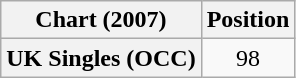<table class="wikitable plainrowheaders" style="text-align:center">
<tr>
<th scope="col">Chart (2007)</th>
<th scope="col">Position</th>
</tr>
<tr>
<th scope="row">UK Singles (OCC)</th>
<td>98</td>
</tr>
</table>
